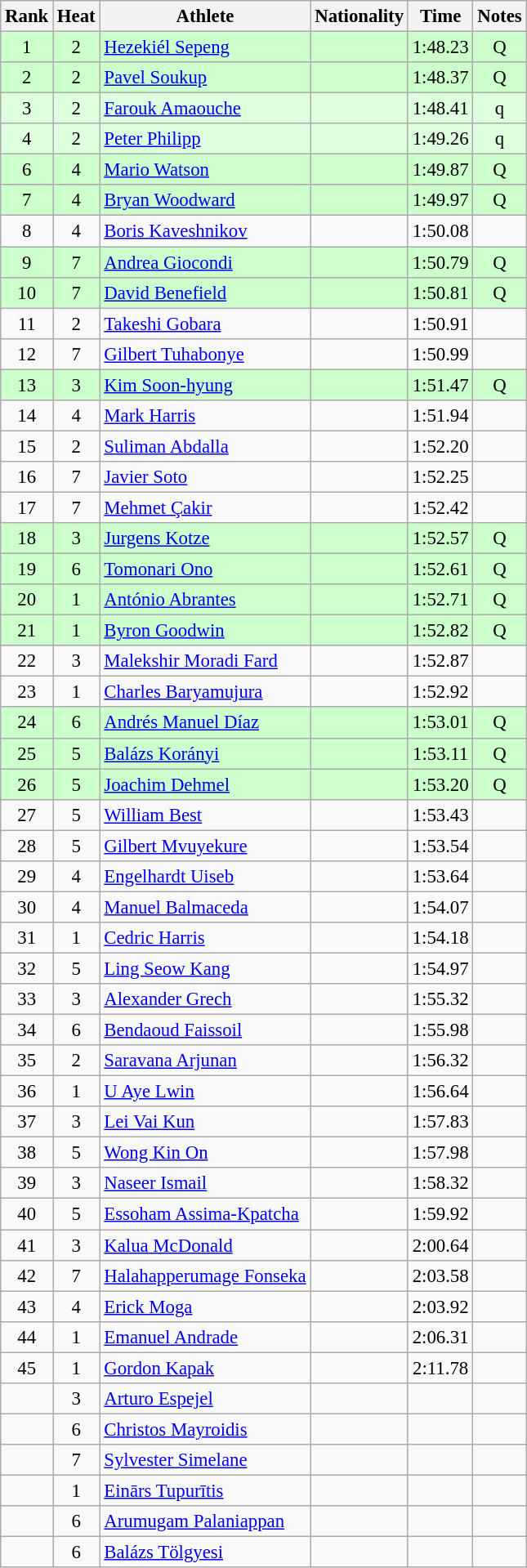<table class="wikitable sortable" style="text-align:center;font-size:95%">
<tr>
<th>Rank</th>
<th>Heat</th>
<th>Athlete</th>
<th>Nationality</th>
<th>Time</th>
<th>Notes</th>
</tr>
<tr bgcolor=ccffcc>
<td>1</td>
<td>2</td>
<td align="left"><a href='#'>Hezekiél Sepeng</a></td>
<td align=left></td>
<td>1:48.23</td>
<td>Q</td>
</tr>
<tr bgcolor=ccffcc>
<td>2</td>
<td>2</td>
<td align="left"><a href='#'>Pavel Soukup</a></td>
<td align=left></td>
<td>1:48.37</td>
<td>Q</td>
</tr>
<tr bgcolor=ddffdd>
<td>3</td>
<td>2</td>
<td align="left"><a href='#'>Farouk Amaouche</a></td>
<td align=left></td>
<td>1:48.41</td>
<td>q</td>
</tr>
<tr bgcolor=ddffdd>
<td>4</td>
<td>2</td>
<td align="left"><a href='#'>Peter Philipp</a></td>
<td align=left></td>
<td>1:49.26</td>
<td>q</td>
</tr>
<tr bgcolor=ccffcc>
<td>6</td>
<td>4</td>
<td align="left"><a href='#'>Mario Watson</a></td>
<td align=left></td>
<td>1:49.87</td>
<td>Q</td>
</tr>
<tr bgcolor=ccffcc>
<td>7</td>
<td>4</td>
<td align="left"><a href='#'>Bryan Woodward</a></td>
<td align=left></td>
<td>1:49.97</td>
<td>Q</td>
</tr>
<tr>
<td>8</td>
<td>4</td>
<td align="left"><a href='#'>Boris Kaveshnikov</a></td>
<td align=left></td>
<td>1:50.08</td>
<td></td>
</tr>
<tr bgcolor=ccffcc>
<td>9</td>
<td>7</td>
<td align="left"><a href='#'>Andrea Giocondi</a></td>
<td align=left></td>
<td>1:50.79</td>
<td>Q</td>
</tr>
<tr bgcolor=ccffcc>
<td>10</td>
<td>7</td>
<td align="left"><a href='#'>David Benefield</a></td>
<td align=left></td>
<td>1:50.81</td>
<td>Q</td>
</tr>
<tr>
<td>11</td>
<td>2</td>
<td align="left"><a href='#'>Takeshi Gobara</a></td>
<td align=left></td>
<td>1:50.91</td>
<td></td>
</tr>
<tr>
<td>12</td>
<td>7</td>
<td align="left"><a href='#'>Gilbert Tuhabonye</a></td>
<td align=left></td>
<td>1:50.99</td>
<td></td>
</tr>
<tr bgcolor=ccffcc>
<td>13</td>
<td>3</td>
<td align="left"><a href='#'>Kim Soon-hyung</a></td>
<td align=left></td>
<td>1:51.47</td>
<td>Q</td>
</tr>
<tr>
<td>14</td>
<td>4</td>
<td align="left"><a href='#'>Mark Harris</a></td>
<td align=left></td>
<td>1:51.94</td>
<td></td>
</tr>
<tr>
<td>15</td>
<td>2</td>
<td align="left"><a href='#'>Suliman Abdalla</a></td>
<td align=left></td>
<td>1:52.20</td>
<td></td>
</tr>
<tr>
<td>16</td>
<td>7</td>
<td align="left"><a href='#'>Javier Soto</a></td>
<td align=left></td>
<td>1:52.25</td>
<td></td>
</tr>
<tr>
<td>17</td>
<td>7</td>
<td align="left"><a href='#'>Mehmet Çakir</a></td>
<td align=left></td>
<td>1:52.42</td>
<td></td>
</tr>
<tr bgcolor=ccffcc>
<td>18</td>
<td>3</td>
<td align="left"><a href='#'>Jurgens Kotze</a></td>
<td align=left></td>
<td>1:52.57</td>
<td>Q</td>
</tr>
<tr bgcolor=ccffcc>
<td>19</td>
<td>6</td>
<td align="left"><a href='#'>Tomonari Ono</a></td>
<td align=left></td>
<td>1:52.61</td>
<td>Q</td>
</tr>
<tr bgcolor=ccffcc>
<td>20</td>
<td>1</td>
<td align="left"><a href='#'>António Abrantes</a></td>
<td align=left></td>
<td>1:52.71</td>
<td>Q</td>
</tr>
<tr bgcolor=ccffcc>
<td>21</td>
<td>1</td>
<td align="left"><a href='#'>Byron Goodwin</a></td>
<td align=left></td>
<td>1:52.82</td>
<td>Q</td>
</tr>
<tr>
<td>22</td>
<td>3</td>
<td align="left"><a href='#'>Malekshir Moradi Fard</a></td>
<td align=left></td>
<td>1:52.87</td>
<td></td>
</tr>
<tr>
<td>23</td>
<td>1</td>
<td align="left"><a href='#'>Charles Baryamujura</a></td>
<td align=left></td>
<td>1:52.92</td>
<td></td>
</tr>
<tr bgcolor=ccffcc>
<td>24</td>
<td>6</td>
<td align="left"><a href='#'>Andrés Manuel Díaz</a></td>
<td align=left></td>
<td>1:53.01</td>
<td>Q</td>
</tr>
<tr bgcolor=ccffcc>
<td>25</td>
<td>5</td>
<td align="left"><a href='#'>Balázs Korányi</a></td>
<td align=left></td>
<td>1:53.11</td>
<td>Q</td>
</tr>
<tr bgcolor=ccffcc>
<td>26</td>
<td>5</td>
<td align="left"><a href='#'>Joachim Dehmel</a></td>
<td align=left></td>
<td>1:53.20</td>
<td>Q</td>
</tr>
<tr>
<td>27</td>
<td>5</td>
<td align="left"><a href='#'>William Best</a></td>
<td align=left></td>
<td>1:53.43</td>
<td></td>
</tr>
<tr>
<td>28</td>
<td>5</td>
<td align="left"><a href='#'>Gilbert Mvuyekure</a></td>
<td align=left></td>
<td>1:53.54</td>
<td></td>
</tr>
<tr>
<td>29</td>
<td>4</td>
<td align="left"><a href='#'>Engelhardt Uiseb</a></td>
<td align=left></td>
<td>1:53.64</td>
<td></td>
</tr>
<tr>
<td>30</td>
<td>4</td>
<td align="left"><a href='#'>Manuel Balmaceda</a></td>
<td align=left></td>
<td>1:54.07</td>
<td></td>
</tr>
<tr>
<td>31</td>
<td>1</td>
<td align="left"><a href='#'>Cedric Harris</a></td>
<td align=left></td>
<td>1:54.18</td>
<td></td>
</tr>
<tr>
<td>32</td>
<td>5</td>
<td align="left"><a href='#'>Ling Seow Kang</a></td>
<td align=left></td>
<td>1:54.97</td>
<td></td>
</tr>
<tr>
<td>33</td>
<td>3</td>
<td align="left"><a href='#'>Alexander Grech</a></td>
<td align=left></td>
<td>1:55.32</td>
<td></td>
</tr>
<tr>
<td>34</td>
<td>6</td>
<td align="left"><a href='#'>Bendaoud Faissoil</a></td>
<td align=left></td>
<td>1:55.98</td>
<td></td>
</tr>
<tr>
<td>35</td>
<td>2</td>
<td align="left"><a href='#'>Saravana Arjunan</a></td>
<td align=left></td>
<td>1:56.32</td>
<td></td>
</tr>
<tr>
<td>36</td>
<td>1</td>
<td align="left"><a href='#'>U Aye Lwin</a></td>
<td align=left></td>
<td>1:56.64</td>
<td></td>
</tr>
<tr>
<td>37</td>
<td>3</td>
<td align="left"><a href='#'>Lei Vai Kun</a></td>
<td align=left></td>
<td>1:57.83</td>
<td></td>
</tr>
<tr>
<td>38</td>
<td>5</td>
<td align="left"><a href='#'>Wong Kin On</a></td>
<td align=left></td>
<td>1:57.98</td>
<td></td>
</tr>
<tr>
<td>39</td>
<td>3</td>
<td align="left"><a href='#'>Naseer Ismail</a></td>
<td align=left></td>
<td>1:58.32</td>
<td></td>
</tr>
<tr>
<td>40</td>
<td>5</td>
<td align="left"><a href='#'>Essoham Assima-Kpatcha</a></td>
<td align=left></td>
<td>1:59.92</td>
<td></td>
</tr>
<tr>
<td>41</td>
<td>3</td>
<td align="left"><a href='#'>Kalua McDonald</a></td>
<td align=left></td>
<td>2:00.64</td>
<td></td>
</tr>
<tr>
<td>42</td>
<td>7</td>
<td align="left"><a href='#'>Halahapperumage Fonseka</a></td>
<td align=left></td>
<td>2:03.58</td>
<td></td>
</tr>
<tr>
<td>43</td>
<td>4</td>
<td align="left"><a href='#'>Erick Moga</a></td>
<td align=left></td>
<td>2:03.92</td>
<td></td>
</tr>
<tr>
<td>44</td>
<td>1</td>
<td align="left"><a href='#'>Emanuel Andrade</a></td>
<td align=left></td>
<td>2:06.31</td>
<td></td>
</tr>
<tr>
<td>45</td>
<td>1</td>
<td align="left"><a href='#'>Gordon Kapak</a></td>
<td align=left></td>
<td>2:11.78</td>
<td></td>
</tr>
<tr>
<td></td>
<td>3</td>
<td align="left"><a href='#'>Arturo Espejel</a></td>
<td align=left></td>
<td></td>
<td></td>
</tr>
<tr>
<td></td>
<td>6</td>
<td align="left"><a href='#'>Christos Mayroidis</a></td>
<td align=left></td>
<td></td>
<td></td>
</tr>
<tr>
<td></td>
<td>7</td>
<td align="left"><a href='#'>Sylvester Simelane</a></td>
<td align=left></td>
<td></td>
<td></td>
</tr>
<tr>
<td></td>
<td>1</td>
<td align="left"><a href='#'>Einārs Tupurītis</a></td>
<td align=left></td>
<td></td>
<td></td>
</tr>
<tr>
<td></td>
<td>6</td>
<td align="left"><a href='#'>Arumugam Palaniappan</a></td>
<td align=left></td>
<td></td>
<td></td>
</tr>
<tr>
<td></td>
<td>6</td>
<td align="left"><a href='#'>Balázs Tölgyesi</a></td>
<td align=left></td>
<td></td>
<td></td>
</tr>
</table>
